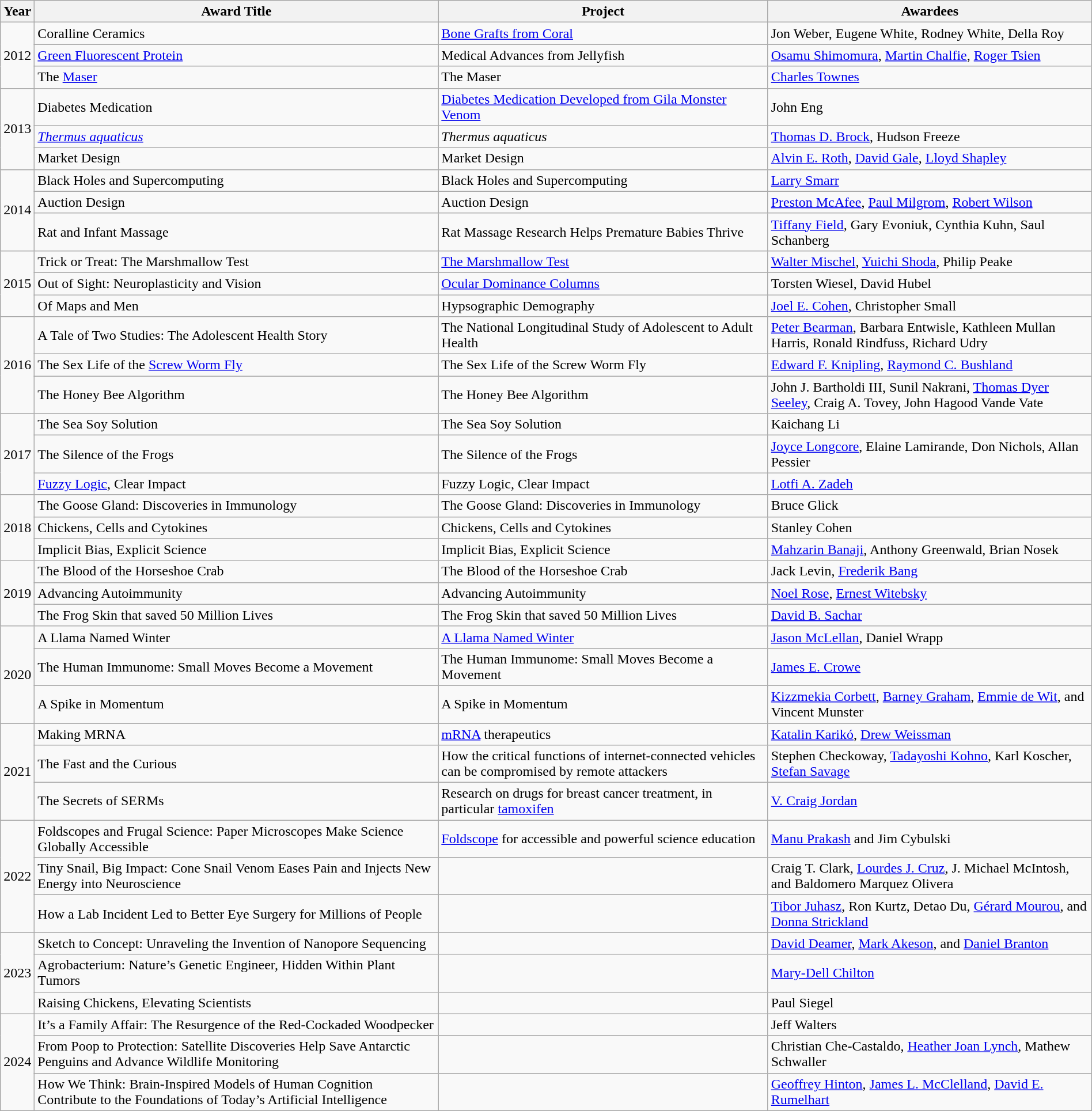<table class="wikitable" style="text-align: left; width: 100%">
<tr>
<th>Year</th>
<th>Award Title</th>
<th>Project</th>
<th>Awardees</th>
</tr>
<tr>
<td rowspan='3'>2012</td>
<td>Coralline Ceramics</td>
<td><a href='#'>Bone Grafts from Coral</a></td>
<td>Jon Weber, Eugene White, Rodney White, Della Roy</td>
</tr>
<tr>
<td><a href='#'>Green Fluorescent Protein</a></td>
<td>Medical Advances from Jellyfish</td>
<td><a href='#'>Osamu Shimomura</a>, <a href='#'>Martin Chalfie</a>, <a href='#'>Roger Tsien</a></td>
</tr>
<tr>
<td>The <a href='#'>Maser</a></td>
<td>The Maser</td>
<td><a href='#'>Charles Townes</a></td>
</tr>
<tr>
<td rowspan='3'>2013</td>
<td>Diabetes Medication</td>
<td><a href='#'>Diabetes Medication Developed from Gila Monster Venom</a></td>
<td>John Eng</td>
</tr>
<tr>
<td><em><a href='#'>Thermus aquaticus</a></em></td>
<td><em>Thermus aquaticus</em></td>
<td><a href='#'>Thomas D. Brock</a>, Hudson Freeze</td>
</tr>
<tr>
<td>Market Design</td>
<td>Market Design</td>
<td><a href='#'>Alvin E. Roth</a>, <a href='#'>David Gale</a>, <a href='#'>Lloyd Shapley</a></td>
</tr>
<tr>
<td rowspan='3'>2014</td>
<td>Black Holes and Supercomputing</td>
<td>Black Holes and Supercomputing</td>
<td><a href='#'>Larry Smarr</a></td>
</tr>
<tr>
<td>Auction Design</td>
<td>Auction Design</td>
<td><a href='#'>Preston McAfee</a>, <a href='#'>Paul Milgrom</a>, <a href='#'>Robert Wilson</a></td>
</tr>
<tr>
<td>Rat and Infant Massage</td>
<td>Rat Massage Research Helps Premature Babies Thrive</td>
<td><a href='#'>Tiffany Field</a>, Gary Evoniuk, Cynthia Kuhn, Saul Schanberg</td>
</tr>
<tr>
<td rowspan='3'>2015</td>
<td>Trick or Treat: The Marshmallow Test</td>
<td><a href='#'>The Marshmallow Test</a></td>
<td><a href='#'>Walter Mischel</a>, <a href='#'>Yuichi Shoda</a>, Philip Peake</td>
</tr>
<tr>
<td>Out of Sight: Neuroplasticity and Vision</td>
<td><a href='#'>Ocular Dominance Columns</a></td>
<td>Torsten Wiesel, David Hubel</td>
</tr>
<tr>
<td>Of Maps and Men</td>
<td>Hypsographic Demography</td>
<td><a href='#'>Joel E. Cohen</a>, Christopher Small</td>
</tr>
<tr>
<td rowspan='3'>2016</td>
<td>A Tale of Two Studies: The Adolescent Health Story</td>
<td>The National Longitudinal Study of Adolescent to Adult Health</td>
<td><a href='#'>Peter Bearman</a>, Barbara Entwisle, Kathleen Mullan Harris, Ronald Rindfuss, Richard Udry</td>
</tr>
<tr>
<td>The Sex Life of the <a href='#'>Screw Worm Fly</a></td>
<td>The Sex Life of the Screw Worm Fly</td>
<td><a href='#'>Edward F. Knipling</a>, <a href='#'>Raymond C. Bushland</a></td>
</tr>
<tr>
<td>The Honey Bee Algorithm</td>
<td>The Honey Bee Algorithm</td>
<td>John J. Bartholdi III, Sunil Nakrani, <a href='#'>Thomas Dyer Seeley</a>, Craig A. Tovey, John Hagood Vande Vate</td>
</tr>
<tr>
<td rowspan='3'>2017</td>
<td>The Sea Soy Solution</td>
<td>The Sea Soy Solution</td>
<td>Kaichang Li</td>
</tr>
<tr>
<td>The Silence of the Frogs</td>
<td>The Silence of the Frogs</td>
<td><a href='#'>Joyce Longcore</a>, Elaine Lamirande, Don Nichols, Allan Pessier</td>
</tr>
<tr>
<td><a href='#'>Fuzzy Logic</a>, Clear Impact</td>
<td>Fuzzy Logic, Clear Impact</td>
<td><a href='#'>Lotfi A. Zadeh</a></td>
</tr>
<tr>
<td rowspan='3'>2018</td>
<td>The Goose Gland: Discoveries in Immunology</td>
<td>The Goose Gland: Discoveries in Immunology</td>
<td>Bruce Glick</td>
</tr>
<tr>
<td>Chickens, Cells and Cytokines</td>
<td>Chickens, Cells and Cytokines</td>
<td>Stanley Cohen</td>
</tr>
<tr>
<td>Implicit Bias, Explicit Science</td>
<td>Implicit Bias, Explicit Science</td>
<td><a href='#'>Mahzarin Banaji</a>, Anthony Greenwald, Brian Nosek</td>
</tr>
<tr>
<td rowspan='3'>2019</td>
<td>The Blood of the Horseshoe Crab</td>
<td>The Blood of the Horseshoe Crab</td>
<td>Jack Levin, <a href='#'>Frederik Bang</a></td>
</tr>
<tr>
<td>Advancing Autoimmunity</td>
<td>Advancing Autoimmunity</td>
<td><a href='#'>Noel Rose</a>, <a href='#'>Ernest Witebsky</a></td>
</tr>
<tr>
<td>The Frog Skin that saved 50 Million Lives</td>
<td>The Frog Skin that saved 50 Million Lives</td>
<td><a href='#'>David B. Sachar</a></td>
</tr>
<tr>
<td rowspan='3'>2020</td>
<td>A Llama Named Winter</td>
<td><a href='#'>A Llama Named Winter</a></td>
<td><a href='#'>Jason McLellan</a>, Daniel Wrapp</td>
</tr>
<tr>
<td>The Human Immunome: Small Moves Become a Movement</td>
<td>The Human Immunome: Small Moves Become a Movement</td>
<td><a href='#'>James E. Crowe</a></td>
</tr>
<tr>
<td>A Spike in Momentum</td>
<td>A Spike in Momentum</td>
<td><a href='#'>Kizzmekia Corbett</a>, <a href='#'>Barney Graham</a>, <a href='#'>Emmie de Wit</a>, and Vincent Munster</td>
</tr>
<tr>
<td rowspan='3'>2021</td>
<td>Making MRNA</td>
<td><a href='#'>mRNA</a> therapeutics</td>
<td><a href='#'>Katalin Karikó</a>, <a href='#'>Drew Weissman</a></td>
</tr>
<tr>
<td>The Fast and the Curious</td>
<td>How the critical functions of internet-connected vehicles can be compromised by remote attackers</td>
<td>Stephen Checkoway, <a href='#'>Tadayoshi Kohno</a>, Karl Koscher, <a href='#'>Stefan Savage</a></td>
</tr>
<tr>
<td>The Secrets of SERMs</td>
<td>Research on drugs for breast cancer treatment, in particular <a href='#'>tamoxifen</a></td>
<td><a href='#'>V. Craig Jordan</a></td>
</tr>
<tr>
<td rowspan="3">2022</td>
<td>Foldscopes and Frugal Science: Paper Microscopes Make Science Globally Accessible</td>
<td><a href='#'>Foldscope</a> for accessible and powerful science education</td>
<td><a href='#'>Manu Prakash</a> and Jim Cybulski</td>
</tr>
<tr>
<td>Tiny Snail, Big Impact: Cone Snail Venom Eases Pain and Injects New Energy into Neuroscience</td>
<td></td>
<td>Craig T. Clark, <a href='#'>Lourdes J. Cruz</a>, J. Michael McIntosh, and Baldomero Marquez Olivera</td>
</tr>
<tr>
<td>How a Lab Incident Led to Better Eye Surgery for Millions of People</td>
<td></td>
<td><a href='#'>Tibor Juhasz</a>, Ron Kurtz, Detao Du, <a href='#'>Gérard Mourou</a>, and <a href='#'>Donna Strickland</a></td>
</tr>
<tr>
<td rowspan="3">2023</td>
<td>Sketch to Concept: Unraveling the Invention of Nanopore Sequencing</td>
<td></td>
<td><a href='#'>David Deamer</a>, <a href='#'>Mark Akeson</a>, and <a href='#'>Daniel Branton</a></td>
</tr>
<tr>
<td>Agrobacterium: Nature’s Genetic Engineer, Hidden Within Plant Tumors</td>
<td></td>
<td><a href='#'>Mary-Dell Chilton</a></td>
</tr>
<tr>
<td>Raising Chickens, Elevating Scientists</td>
<td></td>
<td>Paul Siegel</td>
</tr>
<tr>
<td rowspan="3">2024</td>
<td>It’s a Family Affair: The Resurgence of the Red-Cockaded Woodpecker</td>
<td></td>
<td>Jeff Walters</td>
</tr>
<tr>
<td>From Poop to Protection: Satellite Discoveries Help Save Antarctic Penguins and Advance Wildlife Monitoring</td>
<td></td>
<td>Christian Che-Castaldo, <a href='#'>Heather Joan Lynch</a>, Mathew Schwaller</td>
</tr>
<tr>
<td>How We Think: Brain-Inspired Models of Human Cognition Contribute to the Foundations of Today’s Artificial Intelligence</td>
<td></td>
<td><a href='#'>Geoffrey Hinton</a>, <a href='#'>James L. McClelland</a>, <a href='#'>David E. Rumelhart</a></td>
</tr>
</table>
